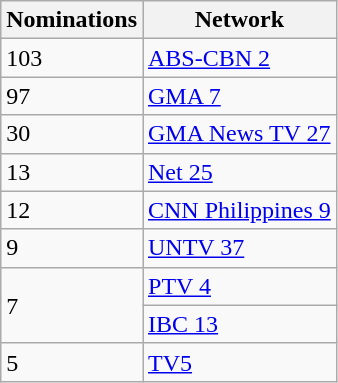<table class="wikitable sortable">
<tr>
<th scope="col" style="width:55px;">Nominations</th>
<th scope="col" style="text-align:center;">Network</th>
</tr>
<tr>
<td>103</td>
<td><a href='#'>ABS-CBN 2</a></td>
</tr>
<tr>
<td>97</td>
<td><a href='#'>GMA 7</a></td>
</tr>
<tr>
<td>30</td>
<td><a href='#'>GMA News TV 27</a></td>
</tr>
<tr>
<td>13</td>
<td><a href='#'>Net 25</a></td>
</tr>
<tr>
<td>12</td>
<td><a href='#'>CNN Philippines 9</a></td>
</tr>
<tr>
<td>9</td>
<td><a href='#'>UNTV 37</a></td>
</tr>
<tr>
<td rowspan=2>7</td>
<td><a href='#'>PTV 4</a></td>
</tr>
<tr>
<td><a href='#'>IBC 13</a></td>
</tr>
<tr>
<td>5</td>
<td><a href='#'>TV5</a></td>
</tr>
</table>
